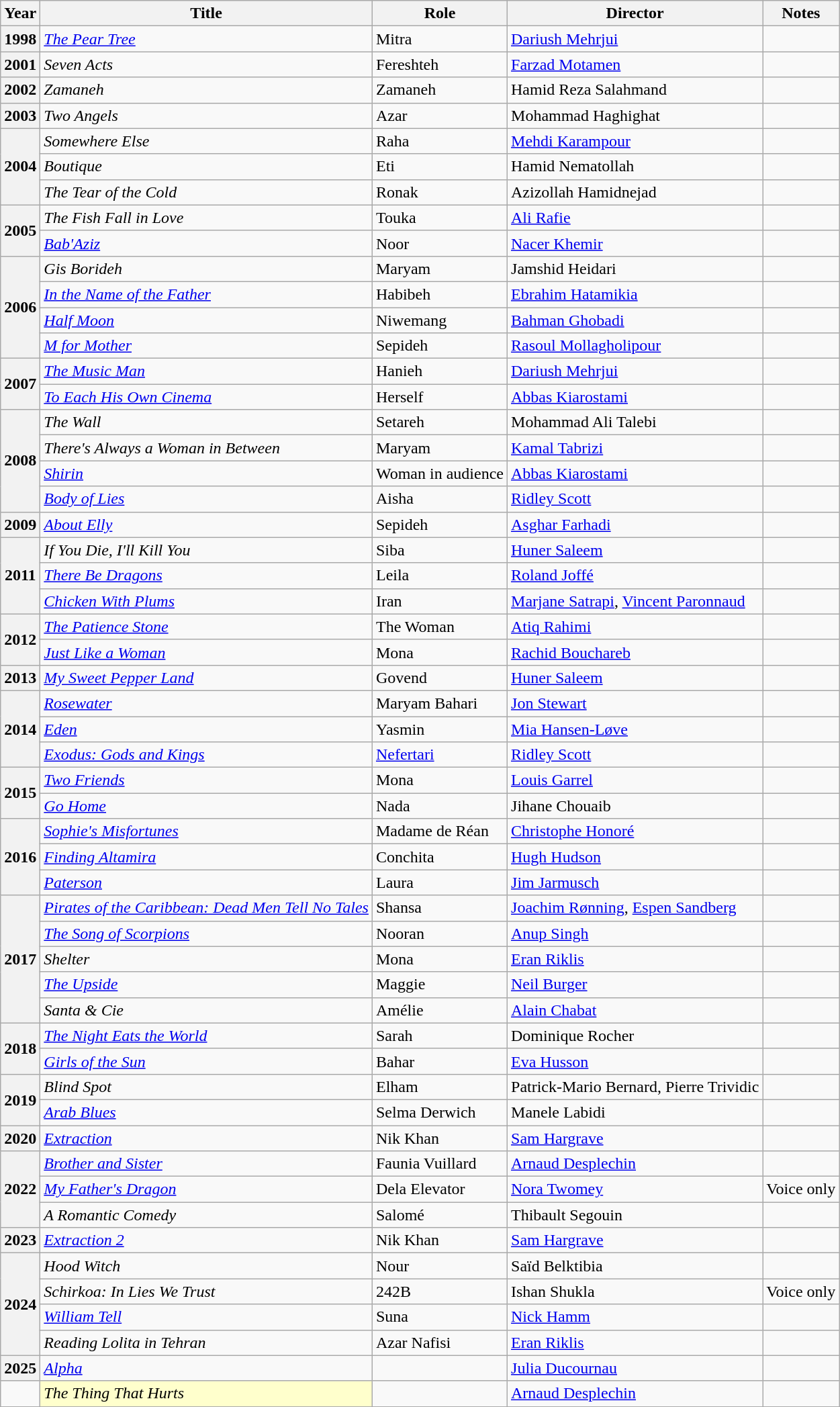<table class="wikitable plainrowheaders sortable"  style=font-size:100%>
<tr>
<th scope="col">Year</th>
<th scope="col">Title</th>
<th scope="col">Role</th>
<th scope="col" class="unsortable">Director</th>
<th>Notes</th>
</tr>
<tr>
<th scope=row>1998</th>
<td><em><a href='#'>The Pear Tree</a></em></td>
<td>Mitra</td>
<td><a href='#'>Dariush Mehrjui</a></td>
<td></td>
</tr>
<tr>
<th scope=row>2001</th>
<td><em>Seven Acts</em></td>
<td>Fereshteh</td>
<td><a href='#'>Farzad Motamen</a></td>
<td></td>
</tr>
<tr>
<th scope=row>2002</th>
<td><em>Zamaneh</em></td>
<td>Zamaneh</td>
<td>Hamid Reza Salahmand</td>
<td></td>
</tr>
<tr>
<th scope=row>2003</th>
<td><em>Two Angels</em></td>
<td>Azar</td>
<td>Mohammad Haghighat</td>
<td></td>
</tr>
<tr>
<th rowspan="3" scope="row">2004</th>
<td><em>Somewhere Else</em></td>
<td>Raha</td>
<td><a href='#'>Mehdi Karampour</a></td>
<td></td>
</tr>
<tr>
<td><em>Boutique</em></td>
<td>Eti</td>
<td>Hamid Nematollah</td>
<td></td>
</tr>
<tr>
<td><em>The Tear of the Cold</em></td>
<td>Ronak</td>
<td>Azizollah Hamidnejad</td>
<td></td>
</tr>
<tr>
<th rowspan="2" scope="row">2005</th>
<td><em>The Fish Fall in Love</em></td>
<td>Touka</td>
<td><a href='#'>Ali Rafie</a></td>
<td></td>
</tr>
<tr>
<td><em><a href='#'>Bab'Aziz</a></em></td>
<td>Noor</td>
<td><a href='#'>Nacer Khemir</a></td>
<td></td>
</tr>
<tr>
<th rowspan="4" scope="row">2006</th>
<td><em>Gis Borideh</em></td>
<td>Maryam</td>
<td>Jamshid Heidari</td>
<td></td>
</tr>
<tr>
<td><em><a href='#'>In the Name of the Father</a></em></td>
<td>Habibeh</td>
<td><a href='#'>Ebrahim Hatamikia</a></td>
<td></td>
</tr>
<tr>
<td><a href='#'><em>Half Moon</em></a></td>
<td>Niwemang</td>
<td><a href='#'>Bahman Ghobadi</a></td>
<td></td>
</tr>
<tr>
<td><a href='#'><em>M for Mother</em></a></td>
<td>Sepideh</td>
<td><a href='#'>Rasoul Mollagholipour</a></td>
<td></td>
</tr>
<tr>
<th scope=row rowspan="2">2007</th>
<td><a href='#'><em>The Music Man</em></a></td>
<td>Hanieh</td>
<td><a href='#'>Dariush Mehrjui</a></td>
<td></td>
</tr>
<tr>
<td><em><a href='#'>To Each His Own Cinema</a></em></td>
<td>Herself</td>
<td><a href='#'>Abbas Kiarostami</a></td>
<td></td>
</tr>
<tr>
<th rowspan="4" scope="row">2008</th>
<td><em>The Wall</em></td>
<td>Setareh</td>
<td>Mohammad Ali Talebi</td>
<td></td>
</tr>
<tr>
<td><em>There's Always a Woman in Between</em></td>
<td>Maryam</td>
<td><a href='#'>Kamal Tabrizi</a></td>
<td></td>
</tr>
<tr>
<td><em><a href='#'>Shirin</a></em></td>
<td>Woman in audience</td>
<td><a href='#'>Abbas Kiarostami</a></td>
<td></td>
</tr>
<tr>
<td><em><a href='#'>Body of Lies</a></em></td>
<td>Aisha</td>
<td><a href='#'>Ridley Scott</a></td>
<td></td>
</tr>
<tr>
<th scope=row>2009</th>
<td><em><a href='#'>About Elly</a></em></td>
<td>Sepideh</td>
<td><a href='#'>Asghar Farhadi</a></td>
<td></td>
</tr>
<tr>
<th rowspan="3" scope="row">2011</th>
<td><em>If You Die, I'll Kill You</em></td>
<td>Siba</td>
<td><a href='#'>Huner Saleem</a></td>
<td></td>
</tr>
<tr>
<td><em><a href='#'>There Be Dragons</a></em></td>
<td>Leila</td>
<td><a href='#'>Roland Joffé</a></td>
<td></td>
</tr>
<tr>
<td><a href='#'><em>Chicken With Plums</em></a></td>
<td>Iran</td>
<td><a href='#'>Marjane Satrapi</a>, <a href='#'>Vincent Paronnaud</a></td>
<td></td>
</tr>
<tr>
<th rowspan="2" scope="row">2012</th>
<td><em><a href='#'>The Patience Stone</a></em></td>
<td>The Woman</td>
<td><a href='#'>Atiq Rahimi</a></td>
<td></td>
</tr>
<tr>
<td><em><a href='#'>Just Like a Woman</a></em></td>
<td>Mona</td>
<td><a href='#'>Rachid Bouchareb</a></td>
<td></td>
</tr>
<tr>
<th scope=row>2013</th>
<td><em><a href='#'>My Sweet Pepper Land</a></em></td>
<td>Govend</td>
<td><a href='#'>Huner Saleem</a></td>
<td></td>
</tr>
<tr>
<th rowspan="3" scope="row">2014</th>
<td><em><a href='#'>Rosewater</a></em></td>
<td>Maryam Bahari</td>
<td><a href='#'>Jon Stewart</a></td>
<td></td>
</tr>
<tr>
<td><em><a href='#'>Eden</a></em></td>
<td>Yasmin</td>
<td><a href='#'>Mia Hansen-Løve</a></td>
<td></td>
</tr>
<tr>
<td><em><a href='#'>Exodus: Gods and Kings</a></em></td>
<td><a href='#'>Nefertari</a></td>
<td><a href='#'>Ridley Scott</a></td>
<td></td>
</tr>
<tr>
<th rowspan="2" scope="row">2015</th>
<td><em><a href='#'>Two Friends</a></em></td>
<td>Mona</td>
<td><a href='#'>Louis Garrel</a></td>
<td></td>
</tr>
<tr>
<td><em><a href='#'>Go Home</a></em></td>
<td>Nada</td>
<td>Jihane Chouaib</td>
<td></td>
</tr>
<tr>
<th rowspan="3" scope="row">2016</th>
<td><em><a href='#'>Sophie's Misfortunes</a></em></td>
<td>Madame de Réan</td>
<td><a href='#'>Christophe Honoré</a></td>
<td></td>
</tr>
<tr>
<td><em><a href='#'>Finding Altamira</a></em></td>
<td>Conchita</td>
<td><a href='#'>Hugh Hudson</a></td>
<td></td>
</tr>
<tr>
<td><em><a href='#'>Paterson</a></em></td>
<td>Laura</td>
<td><a href='#'>Jim Jarmusch</a></td>
<td></td>
</tr>
<tr>
<th rowspan="5" scope="row">2017</th>
<td><em><a href='#'>Pirates of the Caribbean: Dead Men Tell No Tales</a></em></td>
<td>Shansa</td>
<td><a href='#'>Joachim Rønning</a>, <a href='#'>Espen Sandberg</a></td>
<td></td>
</tr>
<tr>
<td><em><a href='#'>The Song of Scorpions</a></em></td>
<td>Nooran</td>
<td><a href='#'>Anup Singh</a></td>
<td></td>
</tr>
<tr>
<td><em>Shelter</em></td>
<td>Mona</td>
<td><a href='#'>Eran Riklis</a></td>
<td></td>
</tr>
<tr>
<td><em><a href='#'>The Upside</a></em></td>
<td>Maggie</td>
<td><a href='#'>Neil Burger</a></td>
<td></td>
</tr>
<tr>
<td><em>Santa & Cie</em></td>
<td>Amélie</td>
<td><a href='#'>Alain Chabat</a></td>
<td></td>
</tr>
<tr>
<th rowspan="2" scope="row">2018</th>
<td><em><a href='#'>The Night Eats the World</a></em></td>
<td>Sarah</td>
<td>Dominique Rocher</td>
<td></td>
</tr>
<tr>
<td><em><a href='#'>Girls of the Sun</a></em></td>
<td>Bahar</td>
<td><a href='#'>Eva Husson</a></td>
<td></td>
</tr>
<tr>
<th rowspan="2" scope="row">2019</th>
<td><em>Blind Spot</em></td>
<td>Elham</td>
<td>Patrick-Mario Bernard, Pierre Trividic</td>
<td></td>
</tr>
<tr>
<td><em><a href='#'>Arab Blues</a></em></td>
<td>Selma Derwich</td>
<td>Manele Labidi</td>
<td></td>
</tr>
<tr>
<th scope=row>2020</th>
<td><em><a href='#'>Extraction</a></em></td>
<td>Nik Khan</td>
<td><a href='#'>Sam Hargrave</a></td>
<td></td>
</tr>
<tr>
<th rowspan="3" scope="row">2022</th>
<td><em><a href='#'>Brother and Sister</a></em></td>
<td>Faunia Vuillard</td>
<td><a href='#'>Arnaud Desplechin</a></td>
<td></td>
</tr>
<tr>
<td><em><a href='#'>My Father's Dragon</a></em></td>
<td>Dela Elevator</td>
<td><a href='#'>Nora Twomey</a></td>
<td>Voice only</td>
</tr>
<tr>
<td><em>A Romantic Comedy</em></td>
<td>Salomé</td>
<td>Thibault Segouin</td>
<td></td>
</tr>
<tr>
<th scope=row>2023</th>
<td><em><a href='#'>Extraction 2</a></em></td>
<td>Nik Khan</td>
<td><a href='#'>Sam Hargrave</a></td>
<td></td>
</tr>
<tr>
<th rowspan="4" scope="row">2024</th>
<td><em>Hood Witch</em></td>
<td>Nour</td>
<td>Saïd Belktibia</td>
<td></td>
</tr>
<tr>
<td><em>Schirkoa: In Lies We Trust</em></td>
<td>242B</td>
<td>Ishan Shukla</td>
<td>Voice only</td>
</tr>
<tr>
<td><em><a href='#'>William Tell</a></em></td>
<td>Suna</td>
<td><a href='#'>Nick Hamm</a></td>
<td></td>
</tr>
<tr>
<td><em>Reading Lolita in Tehran</em></td>
<td>Azar Nafisi</td>
<td><a href='#'>Eran Riklis</a></td>
<td></td>
</tr>
<tr>
<th scope=row>2025</th>
<td><em><a href='#'>Alpha</a></em></td>
<td></td>
<td><a href='#'>Julia Ducournau</a></td>
<td></td>
</tr>
<tr>
<td></td>
<td style="background:#FFFFCC;"><em>The Thing That Hurts</em></td>
<td></td>
<td><a href='#'>Arnaud Desplechin</a></td>
<td></td>
</tr>
</table>
